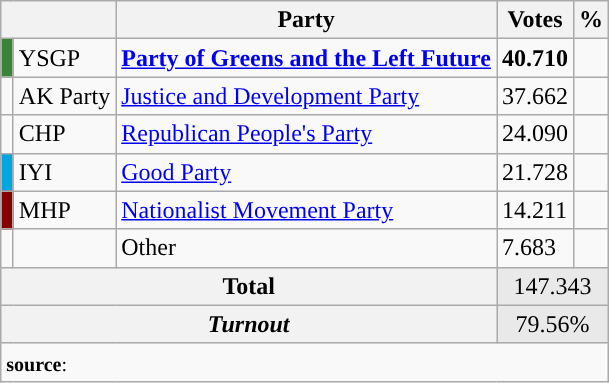<table class="wikitable">
<tr>
<th colspan="2" align="center"></th>
<th align="center">Party</th>
<th align="center">Votes</th>
<th align="center">%</th>
</tr>
<tr align="left">
<td bgcolor="#388537" width="1"></td>
<td>YSGP</td>
<td><strong><a href='#'>Party of Greens and the Left Future</a></strong></td>
<td><strong>40.710</strong></td>
<td><strong></strong></td>
</tr>
<tr align="left">
<td></td>
<td>AK Party</td>
<td><a href='#'>Justice and Development Party</a></td>
<td>37.662</td>
<td></td>
</tr>
<tr align="left">
<td></td>
<td>CHP</td>
<td><a href='#'>Republican People's Party</a></td>
<td>24.090</td>
<td></td>
</tr>
<tr align="left">
<td bgcolor="#01A7E1" width="1"></td>
<td>IYI</td>
<td><a href='#'>Good Party</a></td>
<td>21.728</td>
<td></td>
</tr>
<tr align="left">
<td bgcolor="#870000" width="1"></td>
<td>MHP</td>
<td><a href='#'>Nationalist Movement Party</a></td>
<td>14.211</td>
<td></td>
</tr>
<tr align="left">
<td bgcolor="" width="1"></td>
<td></td>
<td>Other</td>
<td>7.683</td>
<td></td>
</tr>
<tr align="left" style="background-color:#E9E9E9">
<th colspan="3" align="center"><strong>Total</strong></th>
<td colspan="5" align="center">147.343</td>
</tr>
<tr align="left" style="background-color:#E9E9E9">
<th colspan="3" align="center"><em>Turnout</em></th>
<td colspan="5" align="center">79.56%</td>
</tr>
<tr>
<td colspan="9" align="left"><small><strong>source</strong>: </small></td>
</tr>
</table>
